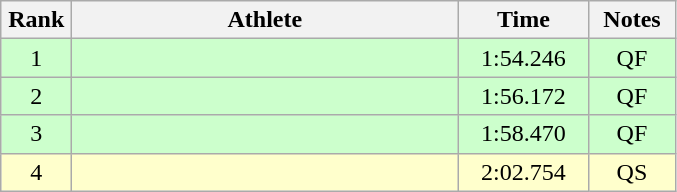<table class=wikitable style="text-align:center">
<tr>
<th width=40>Rank</th>
<th width=250>Athlete</th>
<th width=80>Time</th>
<th width=50>Notes</th>
</tr>
<tr bgcolor="ccffcc">
<td>1</td>
<td align=left></td>
<td>1:54.246</td>
<td>QF</td>
</tr>
<tr bgcolor="ccffcc">
<td>2</td>
<td align=left></td>
<td>1:56.172</td>
<td>QF</td>
</tr>
<tr bgcolor="ccffcc">
<td>3</td>
<td align=left></td>
<td>1:58.470</td>
<td>QF</td>
</tr>
<tr bgcolor="ffffcc">
<td>4</td>
<td align=left></td>
<td>2:02.754</td>
<td>QS</td>
</tr>
</table>
